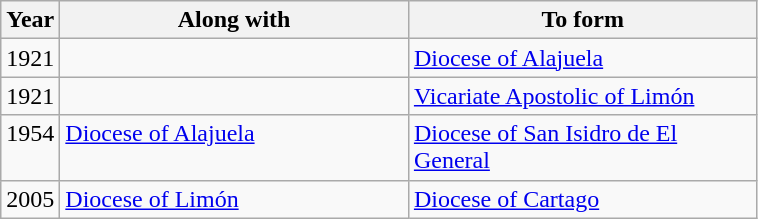<table class="wikitable">
<tr>
<th>Year</th>
<th width="225">Along with</th>
<th width="225">To form</th>
</tr>
<tr valign="top">
<td>1921</td>
<td></td>
<td><a href='#'>Diocese of Alajuela</a></td>
</tr>
<tr valign=top>
<td>1921</td>
<td></td>
<td><a href='#'>Vicariate Apostolic of Limón</a></td>
</tr>
<tr valign=top>
<td>1954</td>
<td><a href='#'>Diocese of Alajuela</a></td>
<td><a href='#'>Diocese of San Isidro de El General</a></td>
</tr>
<tr valign=top>
<td>2005</td>
<td><a href='#'>Diocese of Limón</a></td>
<td><a href='#'>Diocese of Cartago</a></td>
</tr>
</table>
